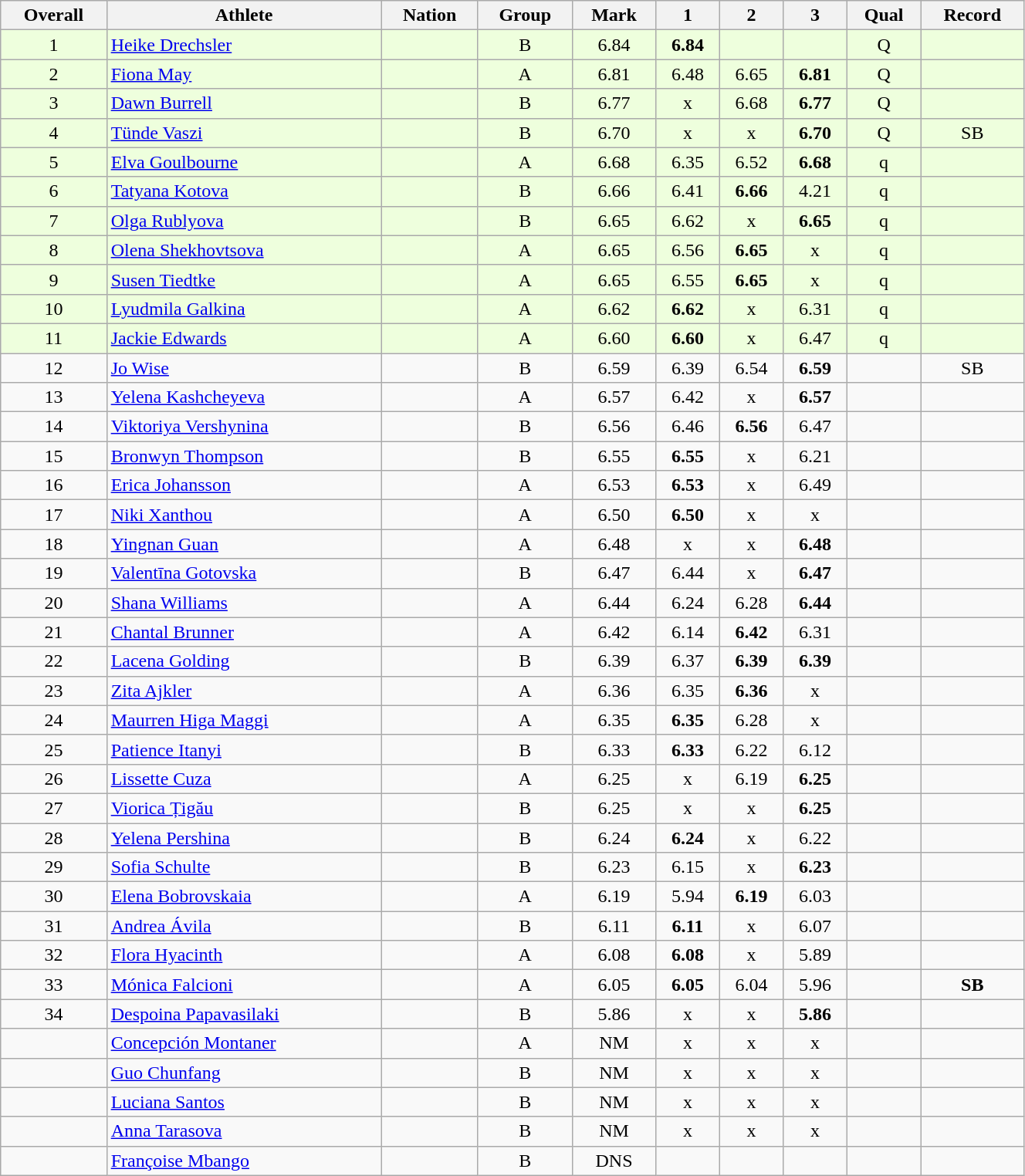<table class="wikitable sortable" width=70%>
<tr>
<th>Overall</th>
<th>Athlete</th>
<th>Nation</th>
<th>Group</th>
<th>Mark</th>
<th>1</th>
<th>2</th>
<th>3</th>
<th>Qual</th>
<th>Record</th>
</tr>
<tr bgcolor = "eeffdd" align="center">
<td>1</td>
<td align="left"><a href='#'>Heike Drechsler</a></td>
<td align="left"></td>
<td>B</td>
<td>6.84</td>
<td><strong>6.84</strong></td>
<td></td>
<td></td>
<td>Q</td>
<td></td>
</tr>
<tr bgcolor = "eeffdd" align="center">
<td>2</td>
<td align="left"><a href='#'>Fiona May</a></td>
<td align="left"></td>
<td>A</td>
<td>6.81</td>
<td>6.48</td>
<td>6.65</td>
<td><strong>6.81</strong></td>
<td>Q</td>
<td></td>
</tr>
<tr bgcolor = "eeffdd" align="center">
<td>3</td>
<td align="left"><a href='#'>Dawn Burrell</a></td>
<td align="left"></td>
<td>B</td>
<td>6.77</td>
<td>x</td>
<td>6.68</td>
<td><strong>6.77</strong></td>
<td>Q</td>
<td></td>
</tr>
<tr bgcolor = "eeffdd" align="center">
<td>4</td>
<td align="left"><a href='#'>Tünde Vaszi</a></td>
<td align="left"></td>
<td>B</td>
<td>6.70</td>
<td>x</td>
<td>x</td>
<td><strong>6.70</strong></td>
<td>Q</td>
<td>SB</td>
</tr>
<tr bgcolor = "eeffdd" align="center">
<td>5</td>
<td align="left"><a href='#'>Elva Goulbourne</a></td>
<td align="left"></td>
<td>A</td>
<td>6.68</td>
<td>6.35</td>
<td>6.52</td>
<td><strong>6.68</strong></td>
<td>q</td>
<td></td>
</tr>
<tr bgcolor = "eeffdd" align="center">
<td>6</td>
<td align="left"><a href='#'>Tatyana Kotova</a></td>
<td align="left"></td>
<td>B</td>
<td>6.66</td>
<td>6.41</td>
<td><strong>6.66</strong></td>
<td>4.21</td>
<td>q</td>
<td></td>
</tr>
<tr bgcolor = "eeffdd" align="center">
<td>7</td>
<td align="left"><a href='#'>Olga Rublyova</a></td>
<td align="left"></td>
<td>B</td>
<td>6.65</td>
<td>6.62</td>
<td>x</td>
<td><strong>6.65</strong></td>
<td>q</td>
<td></td>
</tr>
<tr bgcolor = "eeffdd" align="center">
<td>8</td>
<td align="left"><a href='#'>Olena Shekhovtsova</a></td>
<td align="left"></td>
<td>A</td>
<td>6.65</td>
<td>6.56</td>
<td><strong>6.65</strong></td>
<td>x</td>
<td>q</td>
<td></td>
</tr>
<tr bgcolor = "eeffdd" align="center">
<td>9</td>
<td align="left"><a href='#'>Susen Tiedtke</a></td>
<td align="left"></td>
<td>A</td>
<td>6.65</td>
<td>6.55</td>
<td><strong>6.65</strong></td>
<td>x</td>
<td>q</td>
<td></td>
</tr>
<tr bgcolor = "eeffdd" align="center">
<td>10</td>
<td align="left"><a href='#'>Lyudmila Galkina</a></td>
<td align="left"></td>
<td>A</td>
<td>6.62</td>
<td><strong>6.62</strong></td>
<td>x</td>
<td>6.31</td>
<td>q</td>
<td></td>
</tr>
<tr bgcolor = "eeffdd" align="center">
<td>11</td>
<td align="left"><a href='#'>Jackie Edwards</a></td>
<td align="left"></td>
<td>A</td>
<td>6.60</td>
<td><strong>6.60</strong></td>
<td>x</td>
<td>6.47</td>
<td>q</td>
<td></td>
</tr>
<tr align="center">
<td>12</td>
<td align="left"><a href='#'>Jo Wise</a></td>
<td align="left"></td>
<td>B</td>
<td>6.59</td>
<td>6.39</td>
<td>6.54</td>
<td><strong>6.59</strong></td>
<td></td>
<td>SB</td>
</tr>
<tr align="center">
<td>13</td>
<td align="left"><a href='#'>Yelena Kashcheyeva</a></td>
<td align="left"></td>
<td>A</td>
<td>6.57</td>
<td>6.42</td>
<td>x</td>
<td><strong>6.57</strong></td>
<td></td>
<td></td>
</tr>
<tr align="center">
<td>14</td>
<td align="left"><a href='#'>Viktoriya Vershynina</a></td>
<td align="left"></td>
<td>B</td>
<td>6.56</td>
<td>6.46</td>
<td><strong>6.56</strong></td>
<td>6.47</td>
<td></td>
<td></td>
</tr>
<tr align="center">
<td>15</td>
<td align="left"><a href='#'>Bronwyn Thompson</a></td>
<td align="left"></td>
<td>B</td>
<td>6.55</td>
<td><strong>6.55</strong></td>
<td>x</td>
<td>6.21</td>
<td></td>
<td></td>
</tr>
<tr align="center">
<td>16</td>
<td align="left"><a href='#'>Erica Johansson</a></td>
<td align="left"></td>
<td>A</td>
<td>6.53</td>
<td><strong>6.53</strong></td>
<td>x</td>
<td>6.49</td>
<td></td>
<td></td>
</tr>
<tr align="center">
<td>17</td>
<td align="left"><a href='#'>Niki Xanthou</a></td>
<td align="left"></td>
<td>A</td>
<td>6.50</td>
<td><strong>6.50</strong></td>
<td>x</td>
<td>x</td>
<td></td>
<td></td>
</tr>
<tr align="center">
<td>18</td>
<td align="left"><a href='#'>Yingnan Guan</a></td>
<td align="left"></td>
<td>A</td>
<td>6.48</td>
<td>x</td>
<td>x</td>
<td><strong>6.48</strong></td>
<td></td>
<td></td>
</tr>
<tr align="center">
<td>19</td>
<td align="left"><a href='#'>Valentīna Gotovska</a></td>
<td align="left"></td>
<td>B</td>
<td>6.47</td>
<td>6.44</td>
<td>x</td>
<td><strong>6.47</strong></td>
<td></td>
<td></td>
</tr>
<tr align="center">
<td>20</td>
<td align="left"><a href='#'>Shana Williams</a></td>
<td align="left"></td>
<td>A</td>
<td>6.44</td>
<td>6.24</td>
<td>6.28</td>
<td><strong>6.44</strong></td>
<td></td>
<td></td>
</tr>
<tr align="center">
<td>21</td>
<td align="left"><a href='#'>Chantal Brunner</a></td>
<td align="left"></td>
<td>A</td>
<td>6.42</td>
<td>6.14</td>
<td><strong>6.42</strong></td>
<td>6.31</td>
<td></td>
<td></td>
</tr>
<tr align="center">
<td>22</td>
<td align="left"><a href='#'>Lacena Golding</a></td>
<td align="left"></td>
<td>B</td>
<td>6.39</td>
<td>6.37</td>
<td><strong>6.39</strong></td>
<td><strong>6.39</strong></td>
<td></td>
<td></td>
</tr>
<tr align="center">
<td>23</td>
<td align="left"><a href='#'>Zita Ajkler</a></td>
<td align="left"></td>
<td>A</td>
<td>6.36</td>
<td>6.35</td>
<td><strong>6.36</strong></td>
<td>x</td>
<td></td>
<td></td>
</tr>
<tr align="center">
<td>24</td>
<td align="left"><a href='#'>Maurren Higa Maggi</a></td>
<td align="left"></td>
<td>A</td>
<td>6.35</td>
<td><strong>6.35</strong></td>
<td>6.28</td>
<td>x</td>
<td></td>
<td></td>
</tr>
<tr align="center">
<td>25</td>
<td align="left"><a href='#'>Patience Itanyi</a></td>
<td align="left"></td>
<td>B</td>
<td>6.33</td>
<td><strong>6.33</strong></td>
<td>6.22</td>
<td>6.12</td>
<td></td>
<td></td>
</tr>
<tr align="center">
<td>26</td>
<td align="left"><a href='#'>Lissette Cuza</a></td>
<td align="left"></td>
<td>A</td>
<td>6.25</td>
<td>x</td>
<td>6.19</td>
<td><strong>6.25</strong></td>
<td></td>
<td></td>
</tr>
<tr align="center">
<td>27</td>
<td align="left"><a href='#'>Viorica Țigău</a></td>
<td align="left"></td>
<td>B</td>
<td>6.25</td>
<td>x</td>
<td>x</td>
<td><strong>6.25</strong></td>
<td></td>
<td></td>
</tr>
<tr align="center">
<td>28</td>
<td align="left"><a href='#'>Yelena Pershina</a></td>
<td align="left"></td>
<td>B</td>
<td>6.24</td>
<td><strong>6.24</strong></td>
<td>x</td>
<td>6.22</td>
<td></td>
<td></td>
</tr>
<tr align="center">
<td>29</td>
<td align="left"><a href='#'>Sofia Schulte</a></td>
<td align="left"></td>
<td>B</td>
<td>6.23</td>
<td>6.15</td>
<td>x</td>
<td><strong>6.23</strong></td>
<td></td>
<td></td>
</tr>
<tr align="center">
<td>30</td>
<td align="left"><a href='#'>Elena Bobrovskaia</a></td>
<td align="left"></td>
<td>A</td>
<td>6.19</td>
<td>5.94</td>
<td><strong>6.19</strong></td>
<td>6.03</td>
<td></td>
<td></td>
</tr>
<tr align="center">
<td>31</td>
<td align="left"><a href='#'>Andrea Ávila</a></td>
<td align="left"></td>
<td>B</td>
<td>6.11</td>
<td><strong>6.11</strong></td>
<td>x</td>
<td>6.07</td>
<td></td>
<td></td>
</tr>
<tr align="center">
<td>32</td>
<td align="left"><a href='#'>Flora Hyacinth</a></td>
<td align="left"></td>
<td>A</td>
<td>6.08</td>
<td><strong>6.08</strong></td>
<td>x</td>
<td>5.89</td>
<td></td>
<td></td>
</tr>
<tr align="center">
<td>33</td>
<td align="left"><a href='#'>Mónica Falcioni</a></td>
<td align="left"></td>
<td>A</td>
<td>6.05</td>
<td><strong>6.05</strong></td>
<td>6.04</td>
<td>5.96</td>
<td></td>
<td><strong>SB</strong></td>
</tr>
<tr align="center">
<td>34</td>
<td align="left"><a href='#'>Despoina Papavasilaki</a></td>
<td align="left"></td>
<td>B</td>
<td>5.86</td>
<td>x</td>
<td>x</td>
<td><strong>5.86</strong></td>
<td></td>
<td></td>
</tr>
<tr align="center">
<td></td>
<td align="left"><a href='#'>Concepción Montaner</a></td>
<td align="left"></td>
<td>A</td>
<td>NM</td>
<td>x</td>
<td>x</td>
<td>x</td>
<td></td>
<td></td>
</tr>
<tr align="center">
<td></td>
<td align="left"><a href='#'>Guo Chunfang</a></td>
<td align="left"></td>
<td>B</td>
<td>NM</td>
<td>x</td>
<td>x</td>
<td>x</td>
<td></td>
<td></td>
</tr>
<tr align="center">
<td></td>
<td align="left"><a href='#'>Luciana Santos</a></td>
<td align="left"></td>
<td>B</td>
<td>NM</td>
<td>x</td>
<td>x</td>
<td>x</td>
<td></td>
<td></td>
</tr>
<tr align="center">
<td></td>
<td align="left"><a href='#'>Anna Tarasova</a></td>
<td align="left"></td>
<td>B</td>
<td>NM</td>
<td>x</td>
<td>x</td>
<td>x</td>
<td></td>
<td></td>
</tr>
<tr align="center">
<td></td>
<td align="left"><a href='#'>Françoise Mbango</a></td>
<td align="left"></td>
<td>B</td>
<td>DNS</td>
<td></td>
<td></td>
<td></td>
<td></td>
<td></td>
</tr>
</table>
